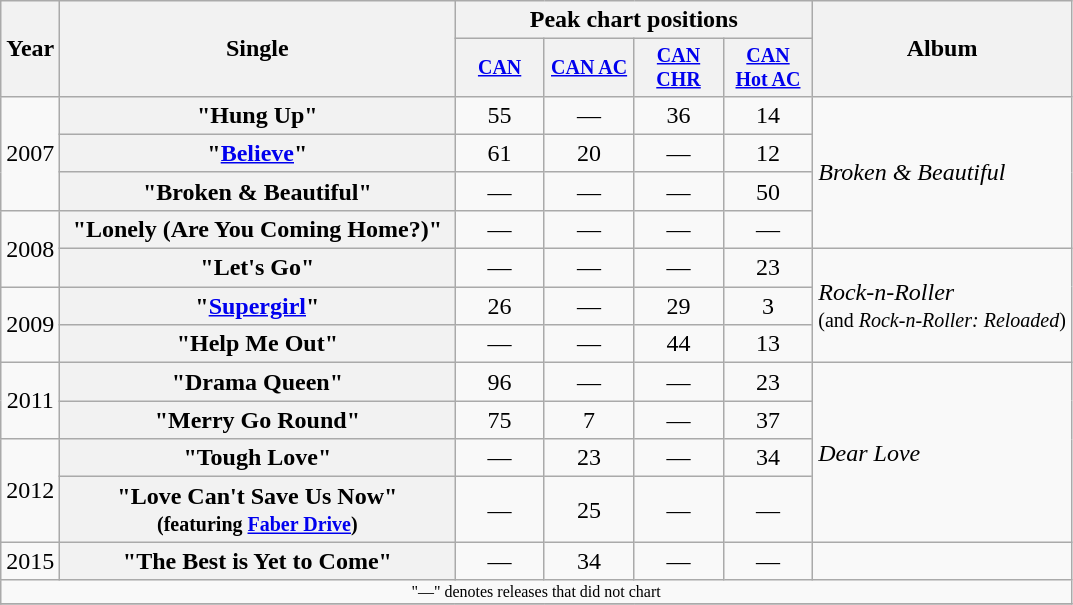<table class="wikitable plainrowheaders" style="text-align:center;">
<tr>
<th rowspan="2">Year</th>
<th rowspan="2" style="width:16em;">Single</th>
<th colspan="4">Peak chart positions</th>
<th rowspan="2">Album</th>
</tr>
<tr style="font-size:smaller;">
<th style="width:4em;"><a href='#'>CAN</a><br></th>
<th style="width:4em;"><a href='#'>CAN AC</a><br></th>
<th style="width:4em;"><a href='#'>CAN CHR</a><br></th>
<th style="width:4em;"><a href='#'>CAN Hot AC</a><br></th>
</tr>
<tr>
<td rowspan="3">2007</td>
<th scope="row">"Hung Up"</th>
<td>55</td>
<td>—</td>
<td>36</td>
<td>14</td>
<td rowspan="4" align="left"><em>Broken & Beautiful</em></td>
</tr>
<tr>
<th scope="row">"<a href='#'>Believe</a>"</th>
<td>61</td>
<td>20</td>
<td>—</td>
<td>12</td>
</tr>
<tr>
<th scope="row">"Broken & Beautiful"</th>
<td>—</td>
<td>—</td>
<td>—</td>
<td>50</td>
</tr>
<tr>
<td rowspan="2">2008</td>
<th scope="row">"Lonely (Are You Coming Home?)"</th>
<td>—</td>
<td>—</td>
<td>—</td>
<td>—</td>
</tr>
<tr>
<th scope="row">"Let's Go"</th>
<td>—</td>
<td>—</td>
<td>—</td>
<td>23</td>
<td rowspan="3" align="left"><em>Rock-n-Roller</em> <br> <small>(and <em>Rock-n-Roller: Reloaded</em>)</small></td>
</tr>
<tr>
<td rowspan="2">2009</td>
<th scope="row">"<a href='#'>Supergirl</a>"</th>
<td>26</td>
<td>—</td>
<td>29</td>
<td>3</td>
</tr>
<tr>
<th scope="row">"Help Me Out"</th>
<td>—</td>
<td>—</td>
<td>44</td>
<td>13</td>
</tr>
<tr>
<td rowspan="2">2011</td>
<th scope="row">"Drama Queen"</th>
<td>96</td>
<td>—</td>
<td>—</td>
<td>23</td>
<td rowspan="4" align="left"><em>Dear Love</em></td>
</tr>
<tr>
<th scope="row">"Merry Go Round"</th>
<td>75</td>
<td>7</td>
<td>—</td>
<td>37</td>
</tr>
<tr>
<td rowspan="2">2012</td>
<th scope="row">"Tough Love"</th>
<td>—</td>
<td>23</td>
<td>—</td>
<td>34</td>
</tr>
<tr>
<th scope="row">"Love Can't Save Us Now" <br> <small>(featuring <a href='#'>Faber Drive</a>)</small></th>
<td>—</td>
<td>25</td>
<td>—</td>
<td>—</td>
</tr>
<tr>
<td>2015</td>
<th scope="row">"The Best is Yet to Come"</th>
<td>—</td>
<td>34</td>
<td>—</td>
<td>—</td>
<td></td>
</tr>
<tr>
<td colspan="8" style="font-size:8pt">"—" denotes releases that did not chart</td>
</tr>
<tr>
</tr>
</table>
